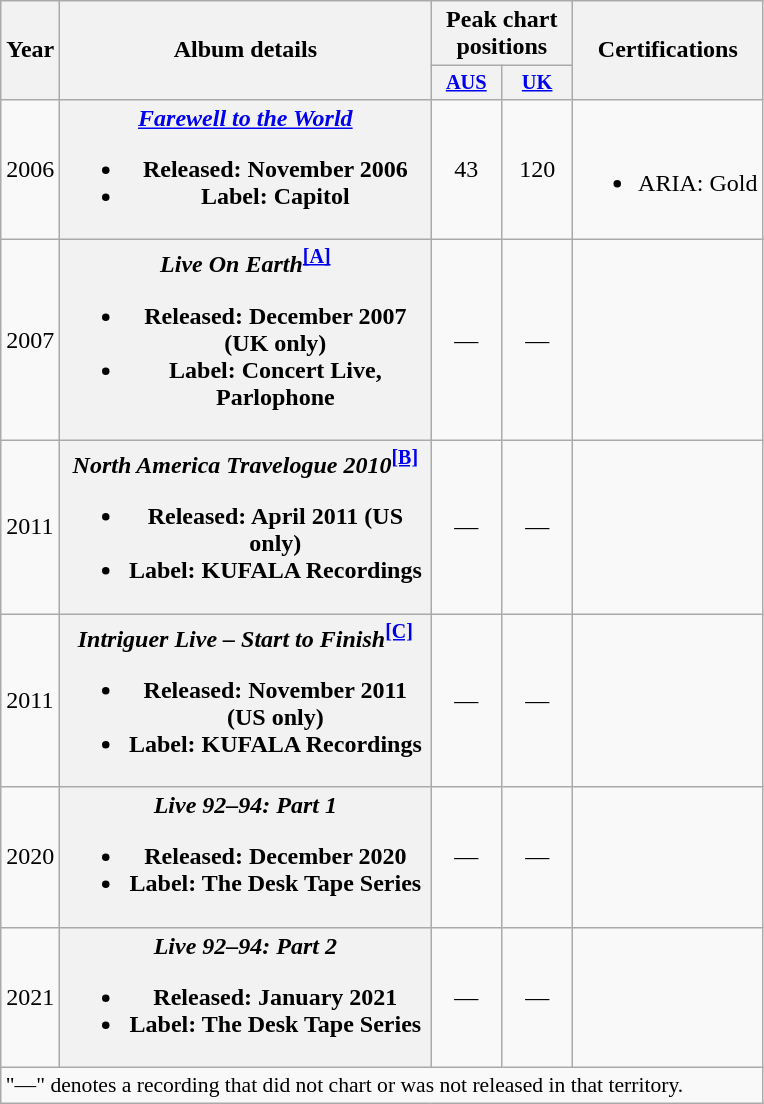<table class="wikitable plainrowheaders" style="text-align:left;">
<tr>
<th rowspan="2" style="width:25px;">Year</th>
<th rowspan="2" style="width:240px;">Album details</th>
<th colspan="2">Peak chart positions</th>
<th rowspan="2">Certifications</th>
</tr>
<tr>
<th style="width:3em;font-size:85%"><a href='#'>AUS</a><br></th>
<th style="width:3em;font-size:85%"><a href='#'>UK</a><br></th>
</tr>
<tr>
<td>2006</td>
<th scope="row"><em><a href='#'>Farewell to the World</a></em><br><ul><li>Released: November 2006</li><li>Label: Capitol</li></ul></th>
<td style="text-align:center;">43</td>
<td style="text-align:center;">120</td>
<td><br><ul><li>ARIA: Gold</li></ul></td>
</tr>
<tr>
<td>2007</td>
<th scope="row"><em>Live On Earth</em><sup><a href='#'><strong>[A]</strong></a></sup><br><ul><li>Released: December 2007 (UK only)</li><li>Label: Concert Live, Parlophone</li></ul></th>
<td style="text-align:center;">—</td>
<td style="text-align:center;">—</td>
<td></td>
</tr>
<tr>
<td>2011</td>
<th scope="row"><em>North America Travelogue 2010</em><sup><a href='#'><strong>[B]</strong></a></sup><br><ul><li>Released: April 2011 (US only)</li><li>Label: KUFALA Recordings</li></ul></th>
<td style="text-align:center;">—</td>
<td style="text-align:center;">—</td>
<td></td>
</tr>
<tr>
<td>2011</td>
<th scope="row"><em>Intriguer Live – Start to Finish</em><sup><a href='#'><strong>[C]</strong></a></sup><br><ul><li>Released: November 2011 (US only)</li><li>Label: KUFALA Recordings</li></ul></th>
<td style="text-align:center;">—</td>
<td style="text-align:center;">—</td>
<td></td>
</tr>
<tr>
<td>2020</td>
<th scope="row"><em>Live 92–94: Part 1</em><br><ul><li>Released: December 2020</li><li>Label: The Desk Tape Series</li></ul></th>
<td style="text-align:center;">—</td>
<td style="text-align:center;">—</td>
<td></td>
</tr>
<tr>
<td>2021</td>
<th scope="row"><em>Live 92–94: Part 2</em><br><ul><li>Released: January 2021</li><li>Label: The Desk Tape Series</li></ul></th>
<td style="text-align:center;">—</td>
<td style="text-align:center;">—</td>
<td></td>
</tr>
<tr>
<td colspan="15" style="font-size:90%" style="text-align:center;">"—" denotes a recording that did not chart or was not released in that territory.</td>
</tr>
</table>
